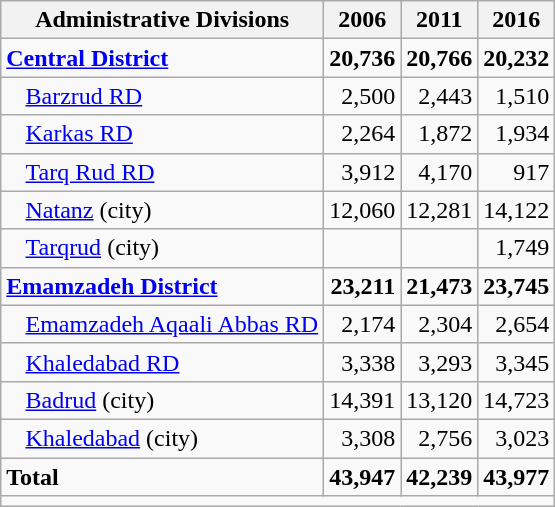<table class="wikitable">
<tr>
<th>Administrative Divisions</th>
<th>2006</th>
<th>2011</th>
<th>2016</th>
</tr>
<tr>
<td><strong><a href='#'>Central District</a></strong></td>
<td style="text-align: right;"><strong>20,736</strong></td>
<td style="text-align: right;"><strong>20,766</strong></td>
<td style="text-align: right;"><strong>20,232</strong></td>
</tr>
<tr>
<td style="padding-left: 1em;"><a href='#'>Barzrud RD</a></td>
<td style="text-align: right;">2,500</td>
<td style="text-align: right;">2,443</td>
<td style="text-align: right;">1,510</td>
</tr>
<tr>
<td style="padding-left: 1em;"><a href='#'>Karkas RD</a></td>
<td style="text-align: right;">2,264</td>
<td style="text-align: right;">1,872</td>
<td style="text-align: right;">1,934</td>
</tr>
<tr>
<td style="padding-left: 1em;"><a href='#'>Tarq Rud RD</a></td>
<td style="text-align: right;">3,912</td>
<td style="text-align: right;">4,170</td>
<td style="text-align: right;">917</td>
</tr>
<tr>
<td style="padding-left: 1em;"><a href='#'>Natanz</a> (city)</td>
<td style="text-align: right;">12,060</td>
<td style="text-align: right;">12,281</td>
<td style="text-align: right;">14,122</td>
</tr>
<tr>
<td style="padding-left: 1em;"><a href='#'>Tarqrud</a> (city)</td>
<td style="text-align: right;"></td>
<td style="text-align: right;"></td>
<td style="text-align: right;">1,749</td>
</tr>
<tr>
<td><strong><a href='#'>Emamzadeh District</a></strong></td>
<td style="text-align: right;"><strong>23,211</strong></td>
<td style="text-align: right;"><strong>21,473</strong></td>
<td style="text-align: right;"><strong>23,745</strong></td>
</tr>
<tr>
<td style="padding-left: 1em;"><a href='#'>Emamzadeh Aqaali Abbas RD</a></td>
<td style="text-align: right;">2,174</td>
<td style="text-align: right;">2,304</td>
<td style="text-align: right;">2,654</td>
</tr>
<tr>
<td style="padding-left: 1em;"><a href='#'>Khaledabad RD</a></td>
<td style="text-align: right;">3,338</td>
<td style="text-align: right;">3,293</td>
<td style="text-align: right;">3,345</td>
</tr>
<tr>
<td style="padding-left: 1em;"><a href='#'>Badrud</a> (city)</td>
<td style="text-align: right;">14,391</td>
<td style="text-align: right;">13,120</td>
<td style="text-align: right;">14,723</td>
</tr>
<tr>
<td style="padding-left: 1em;"><a href='#'>Khaledabad</a> (city)</td>
<td style="text-align: right;">3,308</td>
<td style="text-align: right;">2,756</td>
<td style="text-align: right;">3,023</td>
</tr>
<tr>
<td><strong>Total</strong></td>
<td style="text-align: right;"><strong>43,947</strong></td>
<td style="text-align: right;"><strong>42,239</strong></td>
<td style="text-align: right;"><strong>43,977</strong></td>
</tr>
<tr>
<td colspan=4></td>
</tr>
</table>
